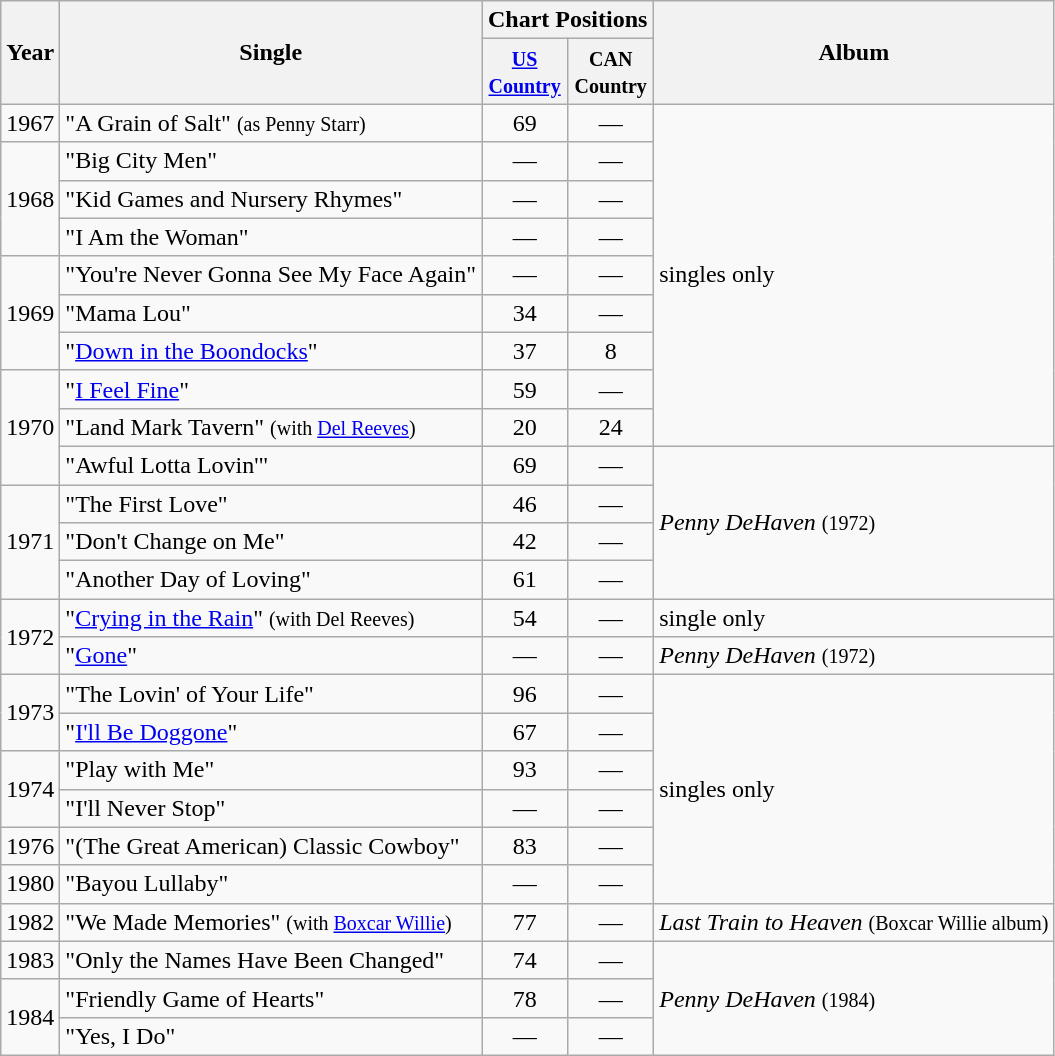<table class="wikitable">
<tr>
<th rowspan="2">Year</th>
<th rowspan="2">Single</th>
<th colspan="2">Chart Positions</th>
<th rowspan="2">Album</th>
</tr>
<tr>
<th width="50"><small><a href='#'>US Country</a></small></th>
<th width="50"><small>CAN Country</small></th>
</tr>
<tr>
<td>1967</td>
<td>"A Grain of Salt" <small>(as Penny Starr)</small></td>
<td align="center">69</td>
<td align="center">—</td>
<td rowspan="9">singles only</td>
</tr>
<tr>
<td rowspan="3">1968</td>
<td>"Big City Men"</td>
<td align="center">—</td>
<td align="center">—</td>
</tr>
<tr>
<td>"Kid Games and Nursery Rhymes"</td>
<td align="center">—</td>
<td align="center">—</td>
</tr>
<tr>
<td>"I Am the Woman"</td>
<td align="center">—</td>
<td align="center">—</td>
</tr>
<tr>
<td rowspan="3">1969</td>
<td>"You're Never Gonna See My Face Again"</td>
<td align="center">—</td>
<td align="center">—</td>
</tr>
<tr>
<td>"Mama Lou"</td>
<td align="center">34</td>
<td align="center">—</td>
</tr>
<tr>
<td>"<a href='#'>Down in the Boondocks</a>"</td>
<td align="center">37</td>
<td align="center">8</td>
</tr>
<tr>
<td rowspan="3">1970</td>
<td>"<a href='#'>I Feel Fine</a>"</td>
<td align="center">59</td>
<td align="center">—</td>
</tr>
<tr>
<td>"Land Mark Tavern" <small>(with <a href='#'>Del Reeves</a>)</small></td>
<td align="center">20</td>
<td align="center">24</td>
</tr>
<tr>
<td>"Awful Lotta Lovin'"</td>
<td align="center">69</td>
<td align="center">—</td>
<td rowspan="4"><em>Penny DeHaven</em> <small>(1972)</small></td>
</tr>
<tr>
<td rowspan="3">1971</td>
<td>"The First Love"</td>
<td align="center">46</td>
<td align="center">—</td>
</tr>
<tr>
<td>"Don't Change on Me"</td>
<td align="center">42</td>
<td align="center">—</td>
</tr>
<tr>
<td>"Another Day of Loving"</td>
<td align="center">61</td>
<td align="center">—</td>
</tr>
<tr>
<td rowspan="2">1972</td>
<td>"<a href='#'>Crying in the Rain</a>" <small>(with Del Reeves)</small></td>
<td align="center">54</td>
<td align="center">—</td>
<td>single only</td>
</tr>
<tr>
<td>"<a href='#'>Gone</a>"</td>
<td align="center">—</td>
<td align="center">—</td>
<td><em>Penny DeHaven</em> <small>(1972)</small></td>
</tr>
<tr>
<td rowspan="2">1973</td>
<td>"The Lovin' of Your Life"</td>
<td align="center">96</td>
<td align="center">—</td>
<td rowspan="6">singles only</td>
</tr>
<tr>
<td>"<a href='#'>I'll Be Doggone</a>"</td>
<td align="center">67</td>
<td align="center">—</td>
</tr>
<tr>
<td rowspan="2">1974</td>
<td>"Play with Me"</td>
<td align="center">93</td>
<td align="center">—</td>
</tr>
<tr>
<td>"I'll Never Stop"</td>
<td align="center">—</td>
<td align="center">—</td>
</tr>
<tr>
<td>1976</td>
<td>"(The Great American) Classic Cowboy"</td>
<td align="center">83</td>
<td align="center">—</td>
</tr>
<tr>
<td>1980</td>
<td>"Bayou Lullaby"</td>
<td align="center">—</td>
<td align="center">—</td>
</tr>
<tr>
<td>1982</td>
<td>"We Made Memories" <small>(with <a href='#'>Boxcar Willie</a>)</small></td>
<td align="center">77</td>
<td align="center">—</td>
<td><em>Last Train to Heaven</em> <small>(Boxcar Willie album)</small></td>
</tr>
<tr>
<td>1983</td>
<td>"Only the Names Have Been Changed"</td>
<td align="center">74</td>
<td align="center">—</td>
<td rowspan="3"><em>Penny DeHaven</em> <small>(1984)</small></td>
</tr>
<tr>
<td rowspan="2">1984</td>
<td>"Friendly Game of Hearts"</td>
<td align="center">78</td>
<td align="center">—</td>
</tr>
<tr>
<td>"Yes, I Do"</td>
<td align="center">—</td>
<td align="center">—</td>
</tr>
</table>
